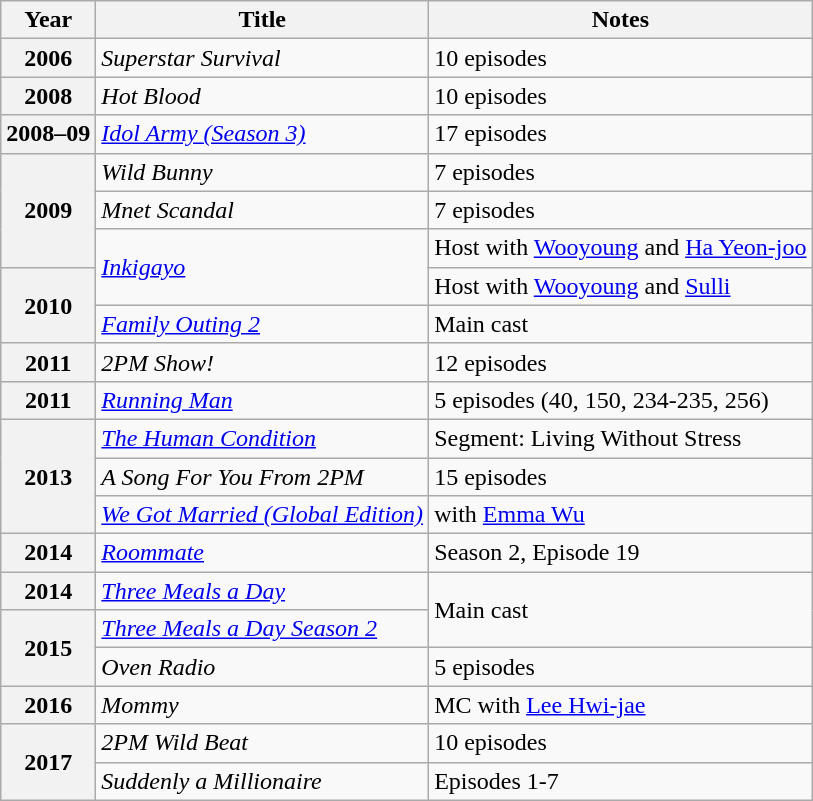<table class="wikitable sortable plainrowheaders">
<tr>
<th scope="col">Year</th>
<th scope="col">Title</th>
<th scope="col">Notes</th>
</tr>
<tr>
<th scope="row">2006</th>
<td><em>Superstar Survival</em></td>
<td>10 episodes</td>
</tr>
<tr>
<th scope="row">2008</th>
<td><em>Hot Blood</em></td>
<td>10 episodes</td>
</tr>
<tr>
<th scope="row">2008–09</th>
<td><em><a href='#'>Idol Army (Season 3)</a></em></td>
<td>17 episodes</td>
</tr>
<tr>
<th rowspan="3" scope="row">2009</th>
<td><em>Wild Bunny</em></td>
<td>7 episodes</td>
</tr>
<tr>
<td><em>Mnet Scandal</em></td>
<td>7 episodes</td>
</tr>
<tr>
<td rowspan=2><em><a href='#'>Inkigayo</a></em></td>
<td>Host with <a href='#'>Wooyoung</a> and <a href='#'>Ha Yeon-joo</a></td>
</tr>
<tr>
<th scope="row" rowspan="2">2010</th>
<td>Host with <a href='#'>Wooyoung</a> and <a href='#'>Sulli</a></td>
</tr>
<tr>
<td><em><a href='#'>Family Outing 2</a></em></td>
<td>Main cast</td>
</tr>
<tr>
<th scope="row">2011</th>
<td><em>2PM Show!</em></td>
<td>12 episodes</td>
</tr>
<tr>
<th scope="row">2011</th>
<td><a href='#'><em>Running Man</em></a></td>
<td>5 episodes (40, 150, 234-235, 256)</td>
</tr>
<tr>
<th rowspan="3" scope="row">2013</th>
<td><em><a href='#'>The Human Condition</a></em></td>
<td>Segment: Living Without Stress</td>
</tr>
<tr>
<td><em>A Song For You From 2PM</em></td>
<td>15 episodes</td>
</tr>
<tr>
<td><em><a href='#'>We Got Married (Global Edition)</a></em></td>
<td>with <a href='#'>Emma Wu</a></td>
</tr>
<tr>
<th scope="row">2014</th>
<td><a href='#'><em>Roommate</em></a></td>
<td>Season 2, Episode 19</td>
</tr>
<tr>
<th scope="row">2014</th>
<td><em><a href='#'>Three Meals a Day</a></em></td>
<td rowspan="2">Main cast</td>
</tr>
<tr>
<th rowspan="2" scope="row">2015</th>
<td><em><a href='#'>Three Meals a Day Season 2</a></em></td>
</tr>
<tr>
<td><em>Oven Radio</em></td>
<td>5 episodes</td>
</tr>
<tr>
<th scope="row">2016</th>
<td><em>Mommy</em></td>
<td>MC with <a href='#'>Lee Hwi-jae</a></td>
</tr>
<tr>
<th rowspan="2" scope="row">2017</th>
<td><em>2PM Wild Beat</em></td>
<td>10 episodes</td>
</tr>
<tr>
<td><em>Suddenly a Millionaire</em></td>
<td>Episodes 1-7</td>
</tr>
</table>
